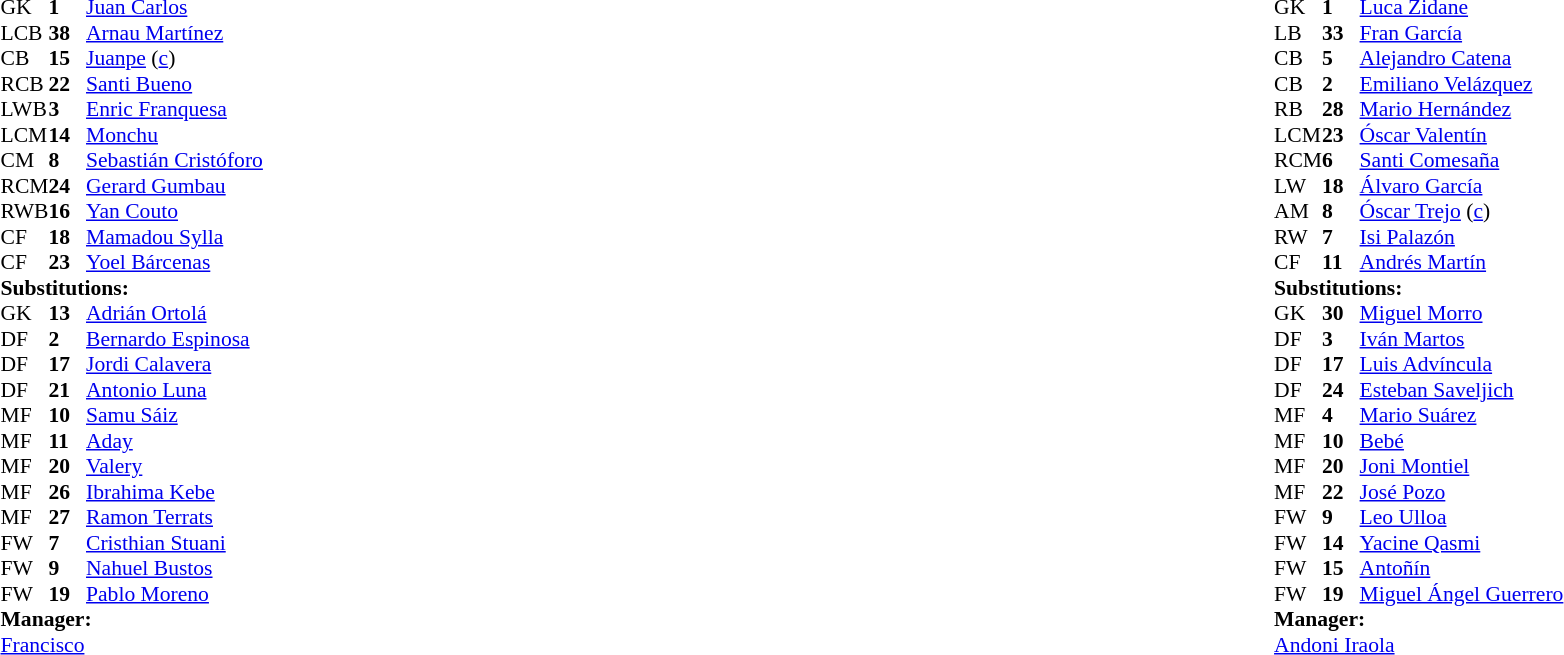<table width="100%">
<tr>
<td valign="top" width="50%"><br><table style="font-size: 90%" cellspacing="0" cellpadding="0">
<tr>
<th width="25"></th>
<th width="25"></th>
</tr>
<tr>
<td>GK</td>
<td><strong>1</strong></td>
<td> <a href='#'>Juan Carlos</a></td>
</tr>
<tr>
<td>LCB</td>
<td><strong>38</strong></td>
<td> <a href='#'>Arnau Martínez</a></td>
<td></td>
<td></td>
</tr>
<tr>
<td>CB</td>
<td><strong>15</strong></td>
<td> <a href='#'>Juanpe</a> (<a href='#'>c</a>)</td>
<td></td>
</tr>
<tr>
<td>RCB</td>
<td><strong>22</strong></td>
<td> <a href='#'>Santi Bueno</a></td>
</tr>
<tr>
<td>LWB</td>
<td><strong>3</strong></td>
<td> <a href='#'>Enric Franquesa</a></td>
<td></td>
<td></td>
</tr>
<tr>
<td>LCM</td>
<td><strong>14</strong></td>
<td> <a href='#'>Monchu</a></td>
</tr>
<tr>
<td>CM</td>
<td><strong>8</strong></td>
<td> <a href='#'>Sebastián Cristóforo</a></td>
<td></td>
<td></td>
</tr>
<tr>
<td>RCM</td>
<td><strong>24</strong></td>
<td> <a href='#'>Gerard Gumbau</a></td>
<td></td>
<td></td>
</tr>
<tr>
<td>RWB</td>
<td><strong>16</strong></td>
<td> <a href='#'>Yan Couto</a></td>
<td></td>
<td></td>
</tr>
<tr>
<td>CF</td>
<td><strong>18</strong></td>
<td> <a href='#'>Mamadou Sylla</a></td>
</tr>
<tr>
<td>CF</td>
<td><strong>23</strong></td>
<td> <a href='#'>Yoel Bárcenas</a></td>
<td></td>
</tr>
<tr>
<td colspan=3><strong>Substitutions:</strong></td>
</tr>
<tr>
<td>GK</td>
<td><strong>13</strong></td>
<td> <a href='#'>Adrián Ortolá</a></td>
</tr>
<tr>
<td>DF</td>
<td><strong>2</strong></td>
<td> <a href='#'>Bernardo Espinosa</a></td>
</tr>
<tr>
<td>DF</td>
<td><strong>17</strong></td>
<td> <a href='#'>Jordi Calavera</a></td>
</tr>
<tr>
<td>DF</td>
<td><strong>21</strong></td>
<td> <a href='#'>Antonio Luna</a></td>
<td></td>
<td></td>
</tr>
<tr>
<td>MF</td>
<td><strong>10</strong></td>
<td> <a href='#'>Samu Sáiz</a></td>
<td></td>
<td></td>
</tr>
<tr>
<td>MF</td>
<td><strong>11</strong></td>
<td> <a href='#'>Aday</a></td>
<td></td>
<td></td>
</tr>
<tr>
<td>MF</td>
<td><strong>20</strong></td>
<td> <a href='#'>Valery</a></td>
</tr>
<tr>
<td>MF</td>
<td><strong>26</strong></td>
<td> <a href='#'>Ibrahima Kebe</a></td>
</tr>
<tr>
<td>MF</td>
<td><strong>27</strong></td>
<td> <a href='#'>Ramon Terrats</a></td>
<td></td>
<td></td>
</tr>
<tr>
<td>FW</td>
<td><strong>7</strong></td>
<td> <a href='#'>Cristhian Stuani</a></td>
<td></td>
<td></td>
</tr>
<tr>
<td>FW</td>
<td><strong>9</strong></td>
<td> <a href='#'>Nahuel Bustos</a></td>
</tr>
<tr>
<td>FW</td>
<td><strong>19</strong></td>
<td> <a href='#'>Pablo Moreno</a></td>
</tr>
<tr>
<td colspan=3><strong>Manager:</strong></td>
</tr>
<tr>
<td colspan=3> <a href='#'>Francisco</a></td>
</tr>
</table>
</td>
<td valign="top"></td>
<td valign="top" width="50%"><br><table style="font-size: 90%" cellspacing="0" cellpadding="0" align="center">
<tr>
<th width=25></th>
<th width=25></th>
</tr>
<tr>
<td>GK</td>
<td><strong>1</strong></td>
<td> <a href='#'>Luca Zidane</a></td>
</tr>
<tr>
<td>LB</td>
<td><strong>33</strong></td>
<td> <a href='#'>Fran García</a></td>
</tr>
<tr>
<td>CB</td>
<td><strong>5</strong></td>
<td> <a href='#'>Alejandro Catena</a></td>
<td></td>
</tr>
<tr>
<td>CB</td>
<td><strong>2</strong></td>
<td> <a href='#'>Emiliano Velázquez</a></td>
<td> </td>
</tr>
<tr>
<td>RB</td>
<td><strong>28</strong></td>
<td> <a href='#'>Mario Hernández</a></td>
<td></td>
<td></td>
</tr>
<tr>
<td>LCM</td>
<td><strong>23</strong></td>
<td> <a href='#'>Óscar Valentín</a></td>
<td></td>
<td></td>
</tr>
<tr>
<td>RCM</td>
<td><strong>6</strong></td>
<td> <a href='#'>Santi Comesaña</a></td>
</tr>
<tr>
<td>LW</td>
<td><strong>18</strong></td>
<td> <a href='#'>Álvaro García</a></td>
<td></td>
<td></td>
</tr>
<tr>
<td>AM</td>
<td><strong>8</strong></td>
<td> <a href='#'>Óscar Trejo</a> (<a href='#'>c</a>)</td>
<td></td>
<td></td>
</tr>
<tr>
<td>RW</td>
<td><strong>7</strong></td>
<td> <a href='#'>Isi Palazón</a></td>
</tr>
<tr>
<td>CF</td>
<td><strong>11</strong></td>
<td> <a href='#'>Andrés Martín</a></td>
<td></td>
<td></td>
</tr>
<tr>
<td colspan=3><strong>Substitutions:</strong></td>
</tr>
<tr>
<td>GK</td>
<td><strong>30</strong></td>
<td> <a href='#'>Miguel Morro</a></td>
</tr>
<tr>
<td>DF</td>
<td><strong>3</strong></td>
<td> <a href='#'>Iván Martos</a></td>
<td></td>
<td></td>
</tr>
<tr>
<td>DF</td>
<td><strong>17</strong></td>
<td> <a href='#'>Luis Advíncula</a></td>
<td></td>
<td></td>
</tr>
<tr>
<td>DF</td>
<td><strong>24</strong></td>
<td> <a href='#'>Esteban Saveljich</a></td>
<td></td>
<td></td>
</tr>
<tr>
<td>MF</td>
<td><strong>4</strong></td>
<td> <a href='#'>Mario Suárez</a></td>
<td></td>
<td></td>
</tr>
<tr>
<td>MF</td>
<td><strong>10</strong></td>
<td> <a href='#'>Bebé</a></td>
</tr>
<tr>
<td>MF</td>
<td><strong>20</strong></td>
<td> <a href='#'>Joni Montiel</a></td>
</tr>
<tr>
<td>MF</td>
<td><strong>22</strong></td>
<td> <a href='#'>José Pozo</a></td>
</tr>
<tr>
<td>FW</td>
<td><strong>9</strong></td>
<td> <a href='#'>Leo Ulloa</a></td>
</tr>
<tr>
<td>FW</td>
<td><strong>14</strong></td>
<td> <a href='#'>Yacine Qasmi</a></td>
<td></td>
<td></td>
</tr>
<tr>
<td>FW</td>
<td><strong>15</strong></td>
<td> <a href='#'>Antoñín</a></td>
</tr>
<tr>
<td>FW</td>
<td><strong>19</strong></td>
<td> <a href='#'>Miguel Ángel Guerrero</a></td>
</tr>
<tr>
<td colspan=3><strong>Manager:</strong></td>
</tr>
<tr>
<td colspan=3> <a href='#'>Andoni Iraola</a></td>
</tr>
</table>
</td>
</tr>
</table>
